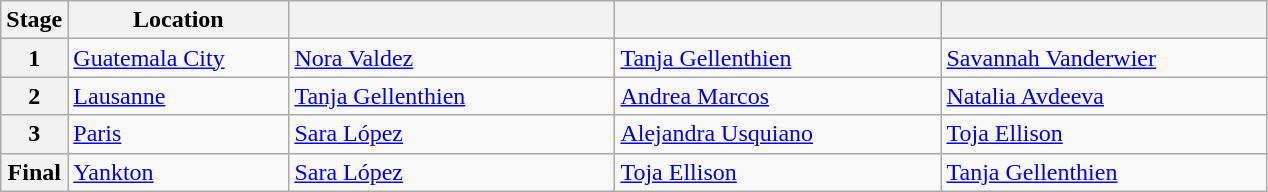<table class="wikitable">
<tr>
<th>Stage</th>
<th width=140>Location</th>
<th width=210></th>
<th width=210></th>
<th width=210></th>
</tr>
<tr>
<th>1</th>
<td> <a href='#'>Guatemala City</a></td>
<td> <a href='#'>Nora Valdez</a></td>
<td> <a href='#'>Tanja Gellenthien</a></td>
<td> <a href='#'>Savannah Vanderwier</a></td>
</tr>
<tr>
<th>2</th>
<td> <a href='#'>Lausanne</a></td>
<td> <a href='#'>Tanja Gellenthien</a></td>
<td> <a href='#'>Andrea Marcos</a></td>
<td> <a href='#'>Natalia Avdeeva</a></td>
</tr>
<tr>
<th>3</th>
<td> <a href='#'>Paris</a></td>
<td> <a href='#'>Sara López</a></td>
<td> <a href='#'>Alejandra Usquiano</a></td>
<td> <a href='#'>Toja Ellison</a></td>
</tr>
<tr>
<th>Final</th>
<td> <a href='#'>Yankton</a></td>
<td> <a href='#'>Sara López</a></td>
<td> <a href='#'>Toja Ellison</a></td>
<td> <a href='#'>Tanja Gellenthien</a></td>
</tr>
</table>
